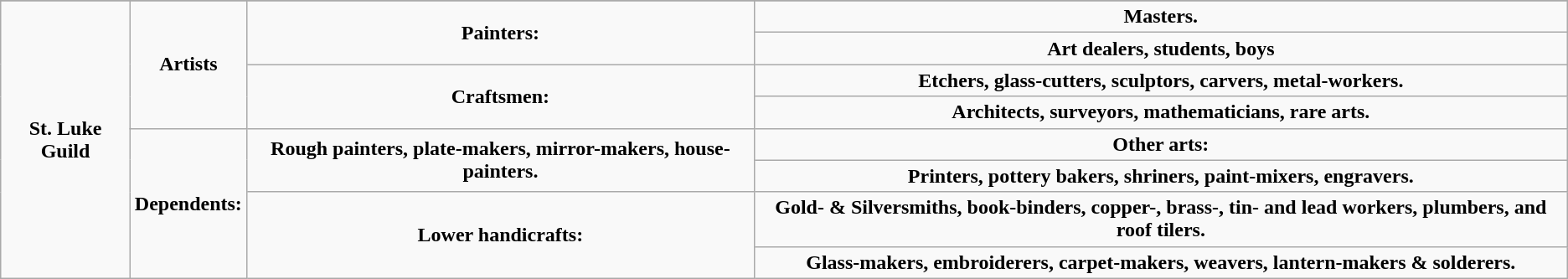<table class="wikitable">
<tr>
</tr>
<tr>
<td rowspan="8" align="center"><strong>St. Luke Guild</strong></td>
<td rowspan="4" align="center"><strong>Artists</strong></td>
<td rowspan="2" align="center"><strong>Painters:</strong></td>
<td align="center"><strong>Masters.</strong></td>
</tr>
<tr>
<td align="center"><strong>Art dealers, students, boys</strong></td>
</tr>
<tr>
<td rowspan="2" align="center"><strong>Craftsmen:</strong></td>
<td align="center"><strong>Etchers, glass-cutters, sculptors, carvers, metal-workers.</strong></td>
</tr>
<tr>
<td align="center"><strong>Architects, surveyors, mathematicians, rare arts.</strong></td>
</tr>
<tr>
<td rowspan="4" align="center"><strong>Dependents:</strong></td>
<td rowspan="2" align="center"><strong>Rough painters, plate-makers, mirror-makers, house-painters.</strong></td>
<td align="center"><strong>Other arts:</strong></td>
</tr>
<tr>
<td align="center"><strong>Printers, pottery bakers, shriners, paint-mixers, engravers.</strong></td>
</tr>
<tr>
<td rowspan="2" align="center"><strong>Lower handicrafts:</strong></td>
<td align="center"><strong>Gold- & Silversmiths, book-binders, copper-, brass-, tin- and lead workers, plumbers, and roof tilers.</strong></td>
</tr>
<tr>
<td align="center"><strong>Glass-makers, embroiderers, carpet-makers, weavers, lantern-makers & solderers.</strong></td>
</tr>
</table>
